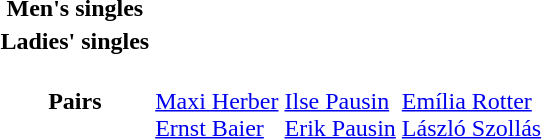<table>
<tr>
</tr>
<tr>
<th scope="row">Men's singles<br></th>
<td></td>
<td></td>
<td></td>
</tr>
<tr>
<th scope="row">Ladies' singles<br></th>
<td></td>
<td></td>
<td></td>
</tr>
<tr>
<th scope="row">Pairs<br></th>
<td><br><a href='#'>Maxi Herber</a> <br> <a href='#'>Ernst Baier</a></td>
<td><br><a href='#'>Ilse Pausin</a> <br> <a href='#'>Erik Pausin</a></td>
<td><br><a href='#'>Emília Rotter</a> <br> <a href='#'>László Szollás</a></td>
</tr>
</table>
